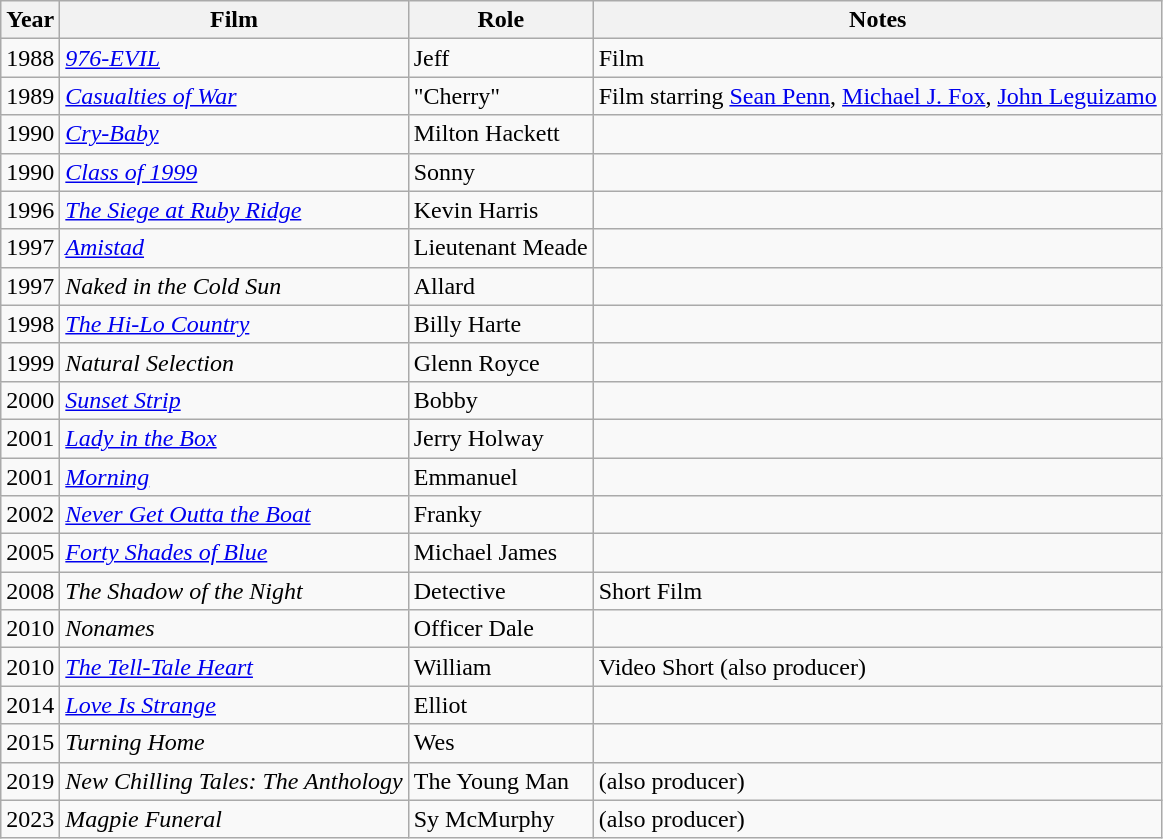<table class="wikitable">
<tr>
<th>Year</th>
<th>Film</th>
<th>Role</th>
<th>Notes</th>
</tr>
<tr>
<td>1988</td>
<td><em><a href='#'>976-EVIL</a></em></td>
<td>Jeff</td>
<td>Film</td>
</tr>
<tr>
<td>1989</td>
<td><em><a href='#'>Casualties of War</a></em></td>
<td>"Cherry"</td>
<td>Film starring <a href='#'>Sean Penn</a>, <a href='#'>Michael J. Fox</a>, <a href='#'>John Leguizamo</a></td>
</tr>
<tr>
<td>1990</td>
<td><em><a href='#'>Cry-Baby</a></em></td>
<td>Milton Hackett</td>
<td></td>
</tr>
<tr>
<td>1990</td>
<td><em><a href='#'>Class of 1999</a></em></td>
<td>Sonny</td>
<td></td>
</tr>
<tr>
<td>1996</td>
<td><em><a href='#'>The Siege at Ruby Ridge</a></em></td>
<td>Kevin Harris</td>
<td></td>
</tr>
<tr>
<td>1997</td>
<td><em><a href='#'>Amistad</a></em></td>
<td>Lieutenant Meade</td>
<td></td>
</tr>
<tr>
<td>1997</td>
<td><em>Naked in the Cold Sun</em></td>
<td>Allard</td>
<td></td>
</tr>
<tr>
<td>1998</td>
<td><em><a href='#'>The Hi-Lo Country</a></em></td>
<td>Billy Harte</td>
<td></td>
</tr>
<tr>
<td>1999</td>
<td><em>Natural Selection</em></td>
<td>Glenn Royce</td>
<td></td>
</tr>
<tr>
<td>2000</td>
<td><em><a href='#'>Sunset Strip</a></em></td>
<td>Bobby</td>
<td></td>
</tr>
<tr>
<td>2001</td>
<td><em><a href='#'>Lady in the Box</a></em></td>
<td>Jerry Holway</td>
<td></td>
</tr>
<tr>
<td>2001</td>
<td><em><a href='#'>Morning </a></em></td>
<td>Emmanuel</td>
<td></td>
</tr>
<tr>
<td>2002</td>
<td><em><a href='#'>Never Get Outta the Boat</a></em></td>
<td>Franky</td>
<td></td>
</tr>
<tr>
<td>2005</td>
<td><em><a href='#'>Forty Shades of Blue</a></em></td>
<td>Michael James</td>
<td></td>
</tr>
<tr>
<td>2008</td>
<td><em>The Shadow of the Night</em></td>
<td>Detective</td>
<td>Short Film</td>
</tr>
<tr>
<td>2010</td>
<td><em>Nonames</em></td>
<td>Officer Dale</td>
<td></td>
</tr>
<tr>
<td>2010</td>
<td><em><a href='#'>The Tell-Tale Heart</a></em></td>
<td>William</td>
<td>Video Short (also producer)</td>
</tr>
<tr>
<td>2014</td>
<td><em><a href='#'>Love Is Strange</a></em></td>
<td>Elliot</td>
<td></td>
</tr>
<tr>
<td>2015</td>
<td><em>Turning Home</em></td>
<td>Wes</td>
<td></td>
</tr>
<tr>
<td>2019</td>
<td><em>New Chilling Tales: The Anthology</em></td>
<td>The Young Man</td>
<td>(also producer)</td>
</tr>
<tr>
<td>2023</td>
<td><em>Magpie Funeral</em></td>
<td>Sy McMurphy</td>
<td>(also producer)</td>
</tr>
</table>
